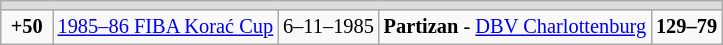<table class="wikitable" style="text-align:center;font-size:85%">
<tr>
<td style="color:black;background:#DCDCDC" colspan="5"></td>
</tr>
<tr>
<td> <strong>+50</strong> </td>
<td align="left"><a href='#'>1985–86 FIBA Korać Cup</a></td>
<td align="center">6–11–1985</td>
<td align="left"><strong>Partizan</strong> -  <a href='#'>DBV Charlottenburg</a></td>
<td align="center"><strong>129–79</strong></td>
</tr>
</table>
